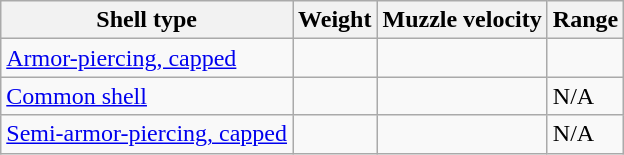<table class="wikitable" border="1">
<tr>
<th>Shell type</th>
<th>Weight</th>
<th>Muzzle velocity</th>
<th>Range</th>
</tr>
<tr>
<td><a href='#'>Armor-piercing, capped</a></td>
<td></td>
<td></td>
<td></td>
</tr>
<tr>
<td><a href='#'>Common shell</a></td>
<td></td>
<td></td>
<td>N/A</td>
</tr>
<tr>
<td><a href='#'>Semi-armor-piercing, capped</a></td>
<td></td>
<td></td>
<td>N/A</td>
</tr>
</table>
